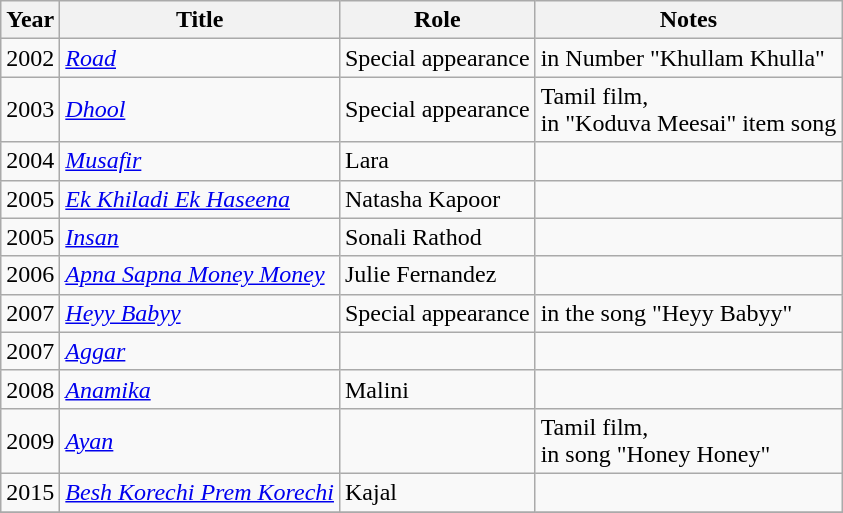<table class="wikitable sortable">
<tr>
<th>Year</th>
<th>Title</th>
<th>Role</th>
<th class="unsortable">Notes</th>
</tr>
<tr>
<td>2002</td>
<td><em><a href='#'>Road</a></em></td>
<td>Special appearance</td>
<td>in Number "Khullam Khulla"</td>
</tr>
<tr>
<td>2003</td>
<td><em><a href='#'>Dhool</a></em></td>
<td>Special appearance</td>
<td>Tamil film,<br>in "Koduva Meesai" item song</td>
</tr>
<tr>
<td>2004</td>
<td><em><a href='#'>Musafir</a></em></td>
<td>Lara</td>
<td></td>
</tr>
<tr>
<td>2005</td>
<td><em><a href='#'>Ek Khiladi Ek Haseena</a></em></td>
<td>Natasha Kapoor</td>
<td></td>
</tr>
<tr>
<td>2005</td>
<td><em><a href='#'>Insan</a></em></td>
<td>Sonali Rathod</td>
<td></td>
</tr>
<tr>
<td>2006</td>
<td><em><a href='#'>Apna Sapna Money Money</a></em></td>
<td>Julie Fernandez</td>
<td></td>
</tr>
<tr>
<td>2007</td>
<td><em><a href='#'>Heyy Babyy</a></em></td>
<td>Special appearance</td>
<td>in the song "Heyy Babyy"</td>
</tr>
<tr>
<td>2007</td>
<td><em><a href='#'>Aggar</a></em></td>
<td></td>
<td></td>
</tr>
<tr>
<td>2008</td>
<td><em><a href='#'>Anamika</a></em></td>
<td>Malini</td>
<td></td>
</tr>
<tr>
<td>2009</td>
<td><em><a href='#'>Ayan</a></em></td>
<td></td>
<td>Tamil film,<br>in song "Honey Honey"</td>
</tr>
<tr>
<td>2015</td>
<td><em><a href='#'>Besh Korechi Prem Korechi</a></em></td>
<td>Kajal</td>
<td></td>
</tr>
<tr>
</tr>
</table>
